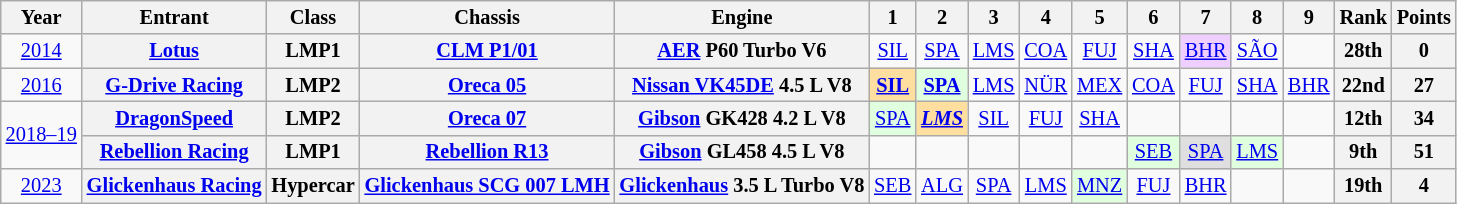<table class="wikitable" style="text-align:center; font-size:85%">
<tr>
<th>Year</th>
<th>Entrant</th>
<th>Class</th>
<th>Chassis</th>
<th>Engine</th>
<th>1</th>
<th>2</th>
<th>3</th>
<th>4</th>
<th>5</th>
<th>6</th>
<th>7</th>
<th>8</th>
<th>9</th>
<th>Rank</th>
<th>Points</th>
</tr>
<tr>
<td><a href='#'>2014</a></td>
<th nowrap><a href='#'>Lotus</a></th>
<th>LMP1</th>
<th nowrap><a href='#'>CLM P1/01</a></th>
<th nowrap><a href='#'>AER</a> P60 Turbo V6</th>
<td><a href='#'>SIL</a></td>
<td><a href='#'>SPA</a></td>
<td><a href='#'>LMS</a></td>
<td><a href='#'>COA</a></td>
<td><a href='#'>FUJ</a></td>
<td><a href='#'>SHA</a></td>
<td style="background:#EFCFFF;"><a href='#'>BHR</a><br></td>
<td><a href='#'>SÃO</a></td>
<td></td>
<th>28th</th>
<th>0</th>
</tr>
<tr>
<td><a href='#'>2016</a></td>
<th nowrap><a href='#'>G-Drive Racing</a></th>
<th>LMP2</th>
<th nowrap><a href='#'>Oreca 05</a></th>
<th nowrap><a href='#'>Nissan VK45DE</a> 4.5 L V8</th>
<td style="background:#FFDF9F;"><strong><a href='#'>SIL</a></strong><br></td>
<td style="background:#DFFFDF;"><strong><a href='#'>SPA</a></strong><br></td>
<td><a href='#'>LMS</a></td>
<td><a href='#'>NÜR</a></td>
<td><a href='#'>MEX</a></td>
<td><a href='#'>COA</a></td>
<td><a href='#'>FUJ</a></td>
<td><a href='#'>SHA</a></td>
<td><a href='#'>BHR</a></td>
<th>22nd</th>
<th>27</th>
</tr>
<tr>
<td rowspan=2 nowrap><a href='#'>2018–19</a></td>
<th><a href='#'>DragonSpeed</a></th>
<th>LMP2</th>
<th nowrap><a href='#'>Oreca 07</a></th>
<th nowrap><a href='#'>Gibson</a> GK428 4.2 L V8</th>
<td style="background:#DFFFDF;"><a href='#'>SPA</a><br></td>
<td style="background:#FFDF9F;"><strong><em><a href='#'>LMS</a></em></strong><br></td>
<td><a href='#'>SIL</a></td>
<td><a href='#'>FUJ</a></td>
<td><a href='#'>SHA</a></td>
<td></td>
<td></td>
<td></td>
<td></td>
<th>12th</th>
<th>34</th>
</tr>
<tr>
<th nowrap><a href='#'>Rebellion Racing</a></th>
<th>LMP1</th>
<th nowrap><a href='#'>Rebellion R13</a></th>
<th nowrap><a href='#'>Gibson</a> GL458 4.5 L V8</th>
<td></td>
<td></td>
<td></td>
<td></td>
<td></td>
<td style="background:#DFFFDF;"><a href='#'>SEB</a><br></td>
<td style="background:#DFDFDF;"><a href='#'>SPA</a><br></td>
<td style="background:#DFFFDF;"><a href='#'>LMS</a><br></td>
<td></td>
<th>9th</th>
<th>51</th>
</tr>
<tr>
<td><a href='#'>2023</a></td>
<th nowrap><a href='#'>Glickenhaus Racing</a></th>
<th>Hypercar</th>
<th nowrap><a href='#'>Glickenhaus SCG 007 LMH</a></th>
<th nowrap><a href='#'>Glickenhaus</a> 3.5 L Turbo V8</th>
<td><a href='#'>SEB</a></td>
<td><a href='#'>ALG</a></td>
<td><a href='#'>SPA</a></td>
<td><a href='#'>LMS</a></td>
<td style="background:#DFFFDF;"><a href='#'>MNZ</a><br></td>
<td><a href='#'>FUJ</a></td>
<td><a href='#'>BHR</a></td>
<td></td>
<td></td>
<th>19th</th>
<th>4</th>
</tr>
</table>
